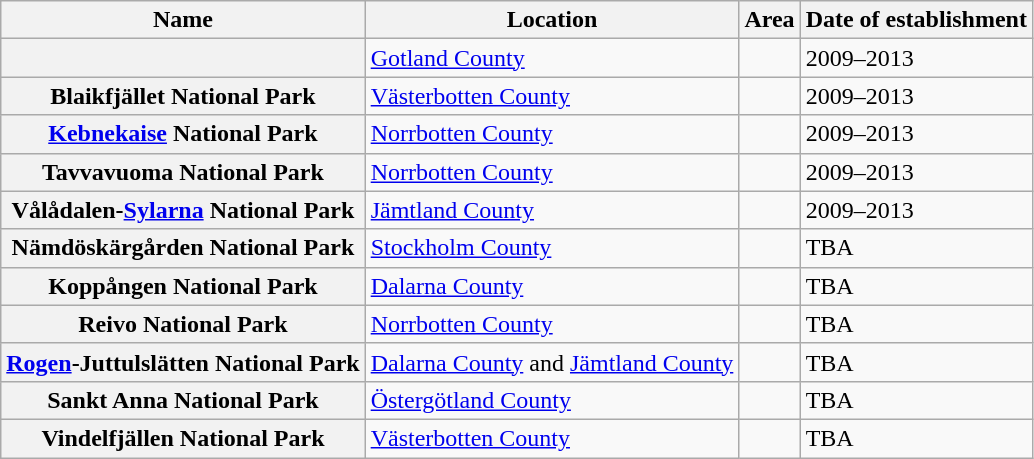<table class="sortable wikitable plainrowheaders">
<tr>
<th scope=col>Name</th>
<th scope=col>Location</th>
<th scope=col>Area</th>
<th scope=col>Date of establishment</th>
</tr>
<tr>
<th scope=row></th>
<td><a href='#'>Gotland County</a></td>
<td></td>
<td>2009–2013</td>
</tr>
<tr>
<th scope=row>Blaikfjället National Park</th>
<td><a href='#'>Västerbotten County</a></td>
<td></td>
<td>2009–2013</td>
</tr>
<tr>
<th scope=row><a href='#'>Kebnekaise</a> National Park</th>
<td><a href='#'>Norrbotten County</a></td>
<td></td>
<td>2009–2013</td>
</tr>
<tr>
<th scope=row>Tavvavuoma National Park</th>
<td><a href='#'>Norrbotten County</a></td>
<td></td>
<td>2009–2013</td>
</tr>
<tr>
<th scope=row>Vålådalen-<a href='#'>Sylarna</a> National Park</th>
<td><a href='#'>Jämtland County</a></td>
<td></td>
<td>2009–2013</td>
</tr>
<tr>
<th scope=row>Nämdöskärgården National Park</th>
<td><a href='#'>Stockholm County</a></td>
<td></td>
<td>TBA</td>
</tr>
<tr>
<th scope=row>Koppången National Park</th>
<td><a href='#'>Dalarna County</a></td>
<td></td>
<td>TBA</td>
</tr>
<tr>
<th scope=row>Reivo National Park</th>
<td><a href='#'>Norrbotten County</a></td>
<td></td>
<td>TBA</td>
</tr>
<tr>
<th scope=row><a href='#'>Rogen</a>-Juttulslätten National Park</th>
<td><a href='#'>Dalarna County</a> and <a href='#'>Jämtland County</a></td>
<td></td>
<td>TBA</td>
</tr>
<tr>
<th scope=row>Sankt Anna National Park</th>
<td><a href='#'>Östergötland County</a></td>
<td></td>
<td>TBA</td>
</tr>
<tr>
<th scope=row>Vindelfjällen National Park</th>
<td><a href='#'>Västerbotten County</a></td>
<td></td>
<td>TBA</td>
</tr>
</table>
